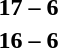<table style="text-align:center">
<tr>
<th width=200></th>
<th width=100></th>
<th width=200></th>
</tr>
<tr>
<td align=right></td>
<td><strong>17 – 6</strong></td>
<td align=left></td>
</tr>
<tr>
<td align=right></td>
<td><strong>16 – 6</strong></td>
<td align=left></td>
</tr>
</table>
